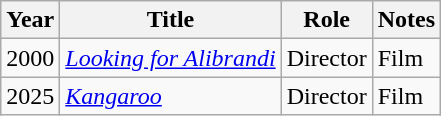<table class="wikitable sortable">
<tr>
<th>Year</th>
<th>Title</th>
<th>Role</th>
<th>Notes</th>
</tr>
<tr>
<td>2000</td>
<td><em><a href='#'>Looking for Alibrandi</a></em></td>
<td>Director</td>
<td>Film</td>
</tr>
<tr>
<td>2025</td>
<td><a href='#'><em>Kangaroo</em></a></td>
<td>Director</td>
<td>Film</td>
</tr>
</table>
